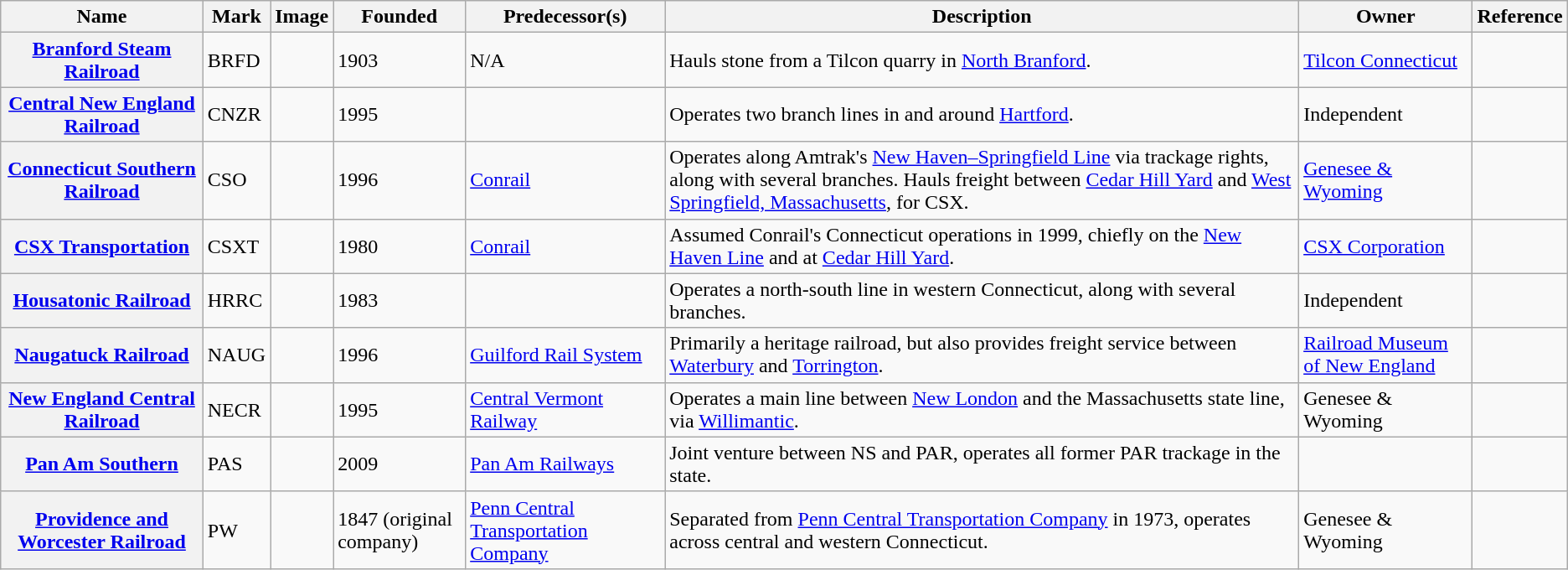<table class="wikitable sortable">
<tr>
<th scope="col">Name</th>
<th scope="col">Mark</th>
<th class="unsortable" scope="col">Image</th>
<th scope="col">Founded</th>
<th scope="col">Predecessor(s)</th>
<th class="unsortable" scope="col">Description</th>
<th scope="col">Owner</th>
<th class="unsortable" scope="col">Reference</th>
</tr>
<tr>
<th scope="row"><a href='#'>Branford Steam Railroad</a></th>
<td>BRFD</td>
<td></td>
<td>1903</td>
<td>N/A</td>
<td>Hauls stone from a Tilcon quarry in <a href='#'>North Branford</a>.</td>
<td><a href='#'>Tilcon Connecticut</a></td>
<td></td>
</tr>
<tr>
<th scope="row"><a href='#'>Central New England Railroad</a></th>
<td>CNZR</td>
<td></td>
<td>1995</td>
<td></td>
<td>Operates two branch lines in and around <a href='#'>Hartford</a>.</td>
<td>Independent</td>
<td></td>
</tr>
<tr>
<th scope="row"><a href='#'>Connecticut Southern Railroad</a></th>
<td>CSO</td>
<td></td>
<td>1996</td>
<td><a href='#'>Conrail</a></td>
<td>Operates along Amtrak's <a href='#'>New Haven–Springfield Line</a> via trackage rights, along with several branches. Hauls freight between <a href='#'>Cedar Hill Yard</a> and <a href='#'>West Springfield, Massachusetts</a>, for CSX.</td>
<td><a href='#'>Genesee & Wyoming</a></td>
<td></td>
</tr>
<tr>
<th scope="row"><a href='#'>CSX Transportation</a></th>
<td>CSXT</td>
<td></td>
<td>1980</td>
<td><a href='#'>Conrail</a></td>
<td>Assumed Conrail's Connecticut operations in 1999, chiefly on the <a href='#'>New Haven Line</a> and at <a href='#'>Cedar Hill Yard</a>.</td>
<td><a href='#'>CSX Corporation</a></td>
<td></td>
</tr>
<tr>
<th scope="row"><a href='#'>Housatonic Railroad</a></th>
<td>HRRC</td>
<td></td>
<td>1983</td>
<td></td>
<td>Operates a north-south line in western Connecticut, along with several branches.</td>
<td>Independent</td>
<td></td>
</tr>
<tr>
<th scope="row"><a href='#'>Naugatuck Railroad</a></th>
<td>NAUG</td>
<td></td>
<td>1996</td>
<td><a href='#'>Guilford Rail System</a></td>
<td>Primarily a heritage railroad, but also provides freight service between <a href='#'>Waterbury</a> and <a href='#'>Torrington</a>.</td>
<td><a href='#'>Railroad Museum of New England</a></td>
<td></td>
</tr>
<tr>
<th scope="row"><a href='#'>New England Central Railroad</a></th>
<td>NECR</td>
<td></td>
<td>1995</td>
<td><a href='#'>Central Vermont Railway</a></td>
<td>Operates a main line between <a href='#'>New London</a> and the Massachusetts state line, via <a href='#'>Willimantic</a>.</td>
<td>Genesee & Wyoming</td>
<td></td>
</tr>
<tr>
<th scope="row"><a href='#'>Pan Am Southern</a></th>
<td>PAS</td>
<td></td>
<td>2009</td>
<td><a href='#'>Pan Am Railways</a></td>
<td>Joint venture between NS and PAR, operates all former PAR trackage in the state.</td>
<td></td>
<td></td>
</tr>
<tr>
<th scope="row"><a href='#'>Providence and Worcester Railroad</a></th>
<td>PW</td>
<td></td>
<td>1847 (original company)</td>
<td><a href='#'>Penn Central Transportation Company</a></td>
<td>Separated from <a href='#'>Penn Central Transportation Company</a> in 1973, operates across central and western Connecticut.</td>
<td>Genesee & Wyoming</td>
<td></td>
</tr>
</table>
